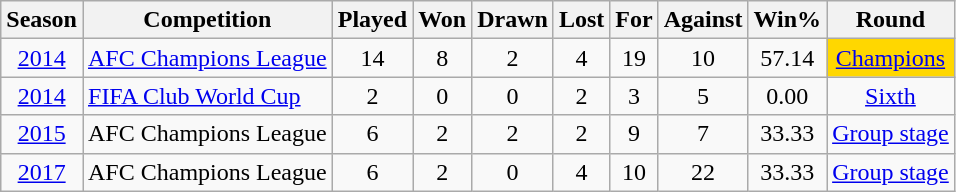<table class="wikitable sortable" style="text-align:center;">
<tr>
<th>Season</th>
<th>Competition</th>
<th>Played</th>
<th>Won</th>
<th>Drawn</th>
<th>Lost</th>
<th>For</th>
<th>Against</th>
<th>Win%</th>
<th>Round</th>
</tr>
<tr>
<td><a href='#'>2014</a></td>
<td align="left"><a href='#'>AFC Champions League</a></td>
<td>14</td>
<td>8</td>
<td>2</td>
<td>4</td>
<td>19</td>
<td>10</td>
<td>57.14</td>
<td bgcolor="gold"><a href='#'>Champions</a></td>
</tr>
<tr>
<td><a href='#'>2014</a></td>
<td align="left"><a href='#'>FIFA Club World Cup</a></td>
<td>2</td>
<td>0</td>
<td>0</td>
<td>2</td>
<td>3</td>
<td>5</td>
<td>0.00</td>
<td><a href='#'>Sixth</a></td>
</tr>
<tr>
<td><a href='#'>2015</a></td>
<td align="left">AFC Champions League</td>
<td>6</td>
<td>2</td>
<td>2</td>
<td>2</td>
<td>9</td>
<td>7</td>
<td>33.33</td>
<td><a href='#'>Group stage</a></td>
</tr>
<tr>
<td><a href='#'>2017</a></td>
<td align="left">AFC Champions League</td>
<td>6</td>
<td>2</td>
<td>0</td>
<td>4</td>
<td>10</td>
<td>22</td>
<td>33.33</td>
<td><a href='#'>Group stage</a></td>
</tr>
</table>
